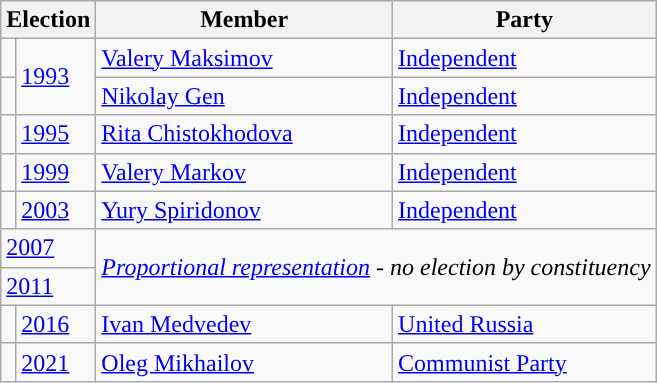<table class="wikitable">
<tr>
<th colspan="2">Election</th>
<th>Member</th>
<th>Party</th>
</tr>
<tr>
<td style="background-color: "></td>
<td rowspan=2><a href='#'>1993</a></td>
<td><a href='#'>Valery Maksimov</a></td>
<td><a href='#'>Independent</a></td>
</tr>
<tr>
<td style="background-color: "></td>
<td><a href='#'>Nikolay Gen</a></td>
<td><a href='#'>Independent</a></td>
</tr>
<tr>
<td style="background-color: "></td>
<td><a href='#'>1995</a></td>
<td><a href='#'>Rita Chistokhodova</a></td>
<td><a href='#'>Independent</a></td>
</tr>
<tr>
<td style="background-color: "></td>
<td><a href='#'>1999</a></td>
<td><a href='#'>Valery Markov</a></td>
<td><a href='#'>Independent</a></td>
</tr>
<tr>
<td style="background-color: "></td>
<td><a href='#'>2003</a></td>
<td><a href='#'>Yury Spiridonov</a></td>
<td><a href='#'>Independent</a></td>
</tr>
<tr>
<td colspan=2><a href='#'>2007</a></td>
<td colspan=2 rowspan=2><em><a href='#'>Proportional representation</a> - no election by constituency</em></td>
</tr>
<tr>
<td colspan=2><a href='#'>2011</a></td>
</tr>
<tr>
<td style="background-color: "></td>
<td><a href='#'>2016</a></td>
<td><a href='#'>Ivan Medvedev</a></td>
<td><a href='#'>United Russia</a></td>
</tr>
<tr>
<td style="background-color: "></td>
<td><a href='#'>2021</a></td>
<td><a href='#'>Oleg Mikhailov</a></td>
<td><a href='#'>Communist Party</a></td>
</tr>
</table>
